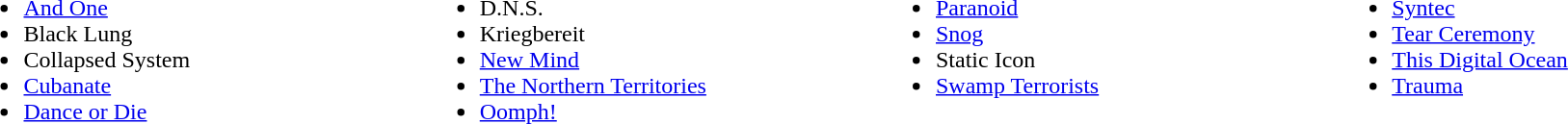<table border="0" width="100%">
<tr>
<td valign="top" width="25%"><br><ul><li><a href='#'>And One</a></li><li>Black Lung</li><li>Collapsed System</li><li><a href='#'>Cubanate</a></li><li><a href='#'>Dance or Die</a></li></ul></td>
<td valign="top" width="25%"><br><ul><li>D.N.S.</li><li>Kriegbereit</li><li><a href='#'>New Mind</a></li><li><a href='#'>The Northern Territories</a></li><li><a href='#'>Oomph!</a></li></ul></td>
<td valign="top" width="25%"><br><ul><li><a href='#'>Paranoid</a></li><li><a href='#'>Snog</a></li><li>Static Icon</li><li><a href='#'>Swamp Terrorists</a></li></ul></td>
<td valign="top" width="25%"><br><ul><li><a href='#'>Syntec</a></li><li><a href='#'>Tear Ceremony</a></li><li><a href='#'>This Digital Ocean</a></li><li><a href='#'>Trauma</a></li></ul></td>
</tr>
</table>
